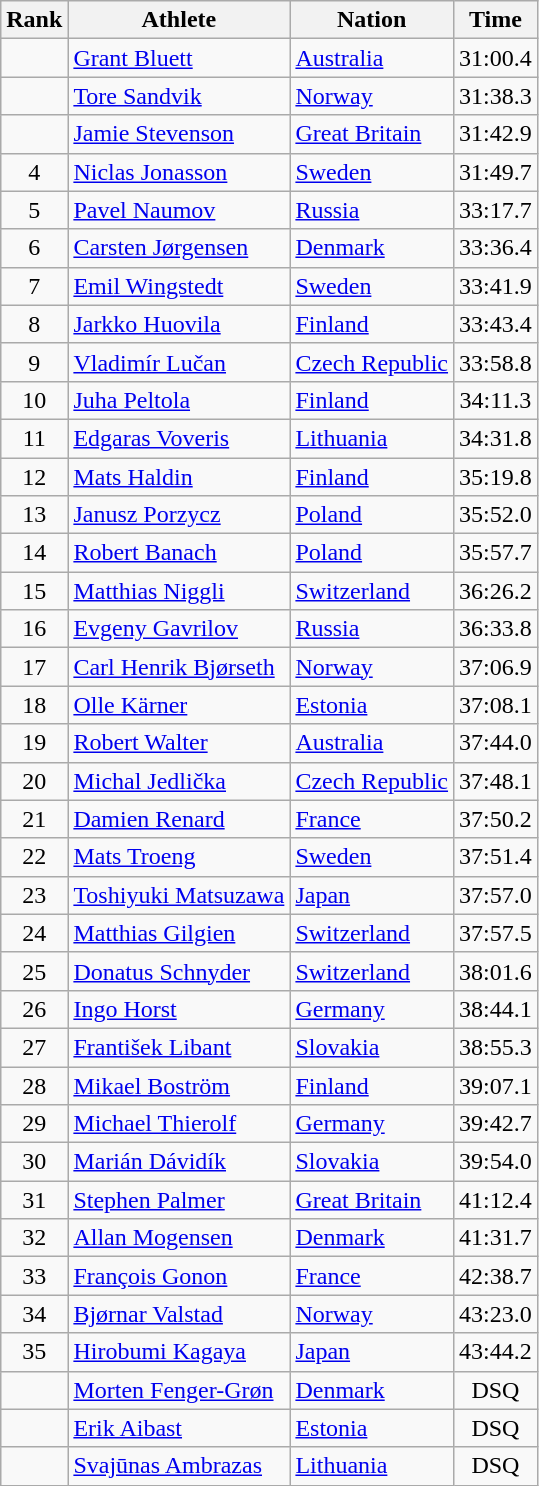<table class="wikitable sortable" style="text-align:center">
<tr>
<th>Rank</th>
<th>Athlete</th>
<th>Nation</th>
<th>Time</th>
</tr>
<tr>
<td></td>
<td align=left><a href='#'>Grant Bluett</a></td>
<td align=left> <a href='#'>Australia</a></td>
<td>31:00.4</td>
</tr>
<tr>
<td></td>
<td align=left><a href='#'>Tore Sandvik</a></td>
<td align=left> <a href='#'>Norway</a></td>
<td>31:38.3</td>
</tr>
<tr>
<td></td>
<td align=left><a href='#'>Jamie Stevenson</a></td>
<td align=left> <a href='#'>Great Britain</a></td>
<td>31:42.9</td>
</tr>
<tr>
<td>4</td>
<td align=left><a href='#'>Niclas Jonasson</a></td>
<td align=left> <a href='#'>Sweden</a></td>
<td>31:49.7</td>
</tr>
<tr>
<td>5</td>
<td align=left><a href='#'>Pavel Naumov</a></td>
<td align=left> <a href='#'>Russia</a></td>
<td>33:17.7</td>
</tr>
<tr>
<td>6</td>
<td align=left><a href='#'>Carsten Jørgensen</a></td>
<td align=left> <a href='#'>Denmark</a></td>
<td>33:36.4</td>
</tr>
<tr>
<td>7</td>
<td align=left><a href='#'>Emil Wingstedt</a></td>
<td align=left> <a href='#'>Sweden</a></td>
<td>33:41.9</td>
</tr>
<tr>
<td>8</td>
<td align=left><a href='#'>Jarkko Huovila</a></td>
<td align=left> <a href='#'>Finland</a></td>
<td>33:43.4</td>
</tr>
<tr>
<td>9</td>
<td align=left><a href='#'>Vladimír Lučan</a></td>
<td align=left> <a href='#'>Czech Republic</a></td>
<td>33:58.8</td>
</tr>
<tr>
<td>10</td>
<td align=left><a href='#'>Juha Peltola</a></td>
<td align=left> <a href='#'>Finland</a></td>
<td>34:11.3</td>
</tr>
<tr>
<td>11</td>
<td align=left><a href='#'>Edgaras Voveris</a></td>
<td align=left> <a href='#'>Lithuania</a></td>
<td>34:31.8</td>
</tr>
<tr>
<td>12</td>
<td align=left><a href='#'>Mats Haldin</a></td>
<td align=left> <a href='#'>Finland</a></td>
<td>35:19.8</td>
</tr>
<tr>
<td>13</td>
<td align=left><a href='#'>Janusz Porzycz</a></td>
<td align=left> <a href='#'>Poland</a></td>
<td>35:52.0</td>
</tr>
<tr>
<td>14</td>
<td align=left><a href='#'>Robert Banach</a></td>
<td align=left> <a href='#'>Poland</a></td>
<td>35:57.7</td>
</tr>
<tr>
<td>15</td>
<td align=left><a href='#'>Matthias Niggli</a></td>
<td align=left> <a href='#'>Switzerland</a></td>
<td>36:26.2</td>
</tr>
<tr>
<td>16</td>
<td align=left><a href='#'>Evgeny Gavrilov</a></td>
<td align=left> <a href='#'>Russia</a></td>
<td>36:33.8</td>
</tr>
<tr>
<td>17</td>
<td align=left><a href='#'>Carl Henrik Bjørseth</a></td>
<td align=left> <a href='#'>Norway</a></td>
<td>37:06.9</td>
</tr>
<tr>
<td>18</td>
<td align=left><a href='#'>Olle Kärner</a></td>
<td align=left> <a href='#'>Estonia</a></td>
<td>37:08.1</td>
</tr>
<tr>
<td>19</td>
<td align=left><a href='#'>Robert Walter</a></td>
<td align=left> <a href='#'>Australia</a></td>
<td>37:44.0</td>
</tr>
<tr>
<td>20</td>
<td align=left><a href='#'>Michal Jedlička</a></td>
<td align=left> <a href='#'>Czech Republic</a></td>
<td>37:48.1</td>
</tr>
<tr>
<td>21</td>
<td align=left><a href='#'>Damien Renard</a></td>
<td align=left> <a href='#'>France</a></td>
<td>37:50.2</td>
</tr>
<tr>
<td>22</td>
<td align=left><a href='#'>Mats Troeng</a></td>
<td align=left> <a href='#'>Sweden</a></td>
<td>37:51.4</td>
</tr>
<tr>
<td>23</td>
<td align=left><a href='#'>Toshiyuki Matsuzawa</a></td>
<td align=left> <a href='#'>Japan</a></td>
<td>37:57.0</td>
</tr>
<tr>
<td>24</td>
<td align=left><a href='#'>Matthias Gilgien</a></td>
<td align=left> <a href='#'>Switzerland</a></td>
<td>37:57.5</td>
</tr>
<tr>
<td>25</td>
<td align=left><a href='#'>Donatus Schnyder</a></td>
<td align=left> <a href='#'>Switzerland</a></td>
<td>38:01.6</td>
</tr>
<tr>
<td>26</td>
<td align=left><a href='#'>Ingo Horst</a></td>
<td align=left> <a href='#'>Germany</a></td>
<td>38:44.1</td>
</tr>
<tr>
<td>27</td>
<td align=left><a href='#'>František Libant</a></td>
<td align=left> <a href='#'>Slovakia</a></td>
<td>38:55.3</td>
</tr>
<tr>
<td>28</td>
<td align=left><a href='#'>Mikael Boström</a></td>
<td align=left> <a href='#'>Finland</a></td>
<td>39:07.1</td>
</tr>
<tr>
<td>29</td>
<td align=left><a href='#'>Michael Thierolf</a></td>
<td align=left> <a href='#'>Germany</a></td>
<td>39:42.7</td>
</tr>
<tr>
<td>30</td>
<td align=left><a href='#'>Marián Dávidík</a></td>
<td align=left> <a href='#'>Slovakia</a></td>
<td>39:54.0</td>
</tr>
<tr>
<td>31</td>
<td align=left><a href='#'>Stephen Palmer</a></td>
<td align=left> <a href='#'>Great Britain</a></td>
<td>41:12.4</td>
</tr>
<tr>
<td>32</td>
<td align=left><a href='#'>Allan Mogensen</a></td>
<td align=left> <a href='#'>Denmark</a></td>
<td>41:31.7</td>
</tr>
<tr>
<td>33</td>
<td align=left><a href='#'>François Gonon</a></td>
<td align=left> <a href='#'>France</a></td>
<td>42:38.7</td>
</tr>
<tr>
<td>34</td>
<td align=left><a href='#'>Bjørnar Valstad</a></td>
<td align=left> <a href='#'>Norway</a></td>
<td>43:23.0</td>
</tr>
<tr>
<td>35</td>
<td align=left><a href='#'>Hirobumi Kagaya</a></td>
<td align=left> <a href='#'>Japan</a></td>
<td>43:44.2</td>
</tr>
<tr>
<td></td>
<td align=left><a href='#'>Morten Fenger-Grøn</a></td>
<td align=left> <a href='#'>Denmark</a></td>
<td>DSQ</td>
</tr>
<tr>
<td></td>
<td align=left><a href='#'>Erik Aibast</a></td>
<td align=left> <a href='#'>Estonia</a></td>
<td>DSQ</td>
</tr>
<tr>
<td></td>
<td align=left><a href='#'>Svajūnas Ambrazas</a></td>
<td align=left> <a href='#'>Lithuania</a></td>
<td>DSQ</td>
</tr>
</table>
